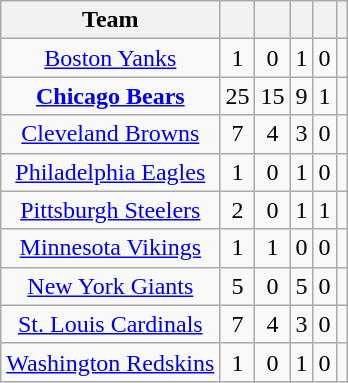<table class="wikitable sortable" style="text-align:center">
<tr>
<th>Team</th>
<th></th>
<th></th>
<th></th>
<th></th>
<th></th>
</tr>
<tr>
<td><a href='#'>Boston Yanks</a></td>
<td>1</td>
<td>0</td>
<td>1</td>
<td>0</td>
<td></td>
</tr>
<tr>
<td><strong><a href='#'>Chicago Bears</a></strong></td>
<td>25</td>
<td>15</td>
<td>9</td>
<td>1</td>
<td></td>
</tr>
<tr>
<td><a href='#'>Cleveland Browns</a></td>
<td>7</td>
<td>4</td>
<td>3</td>
<td>0</td>
<td></td>
</tr>
<tr>
<td><a href='#'>Philadelphia Eagles</a></td>
<td>1</td>
<td>0</td>
<td>1</td>
<td>0</td>
<td></td>
</tr>
<tr>
<td><a href='#'>Pittsburgh Steelers</a></td>
<td>2</td>
<td>0</td>
<td>1</td>
<td>1</td>
<td></td>
</tr>
<tr>
<td><a href='#'>Minnesota Vikings</a></td>
<td>1</td>
<td>1</td>
<td>0</td>
<td>0</td>
<td></td>
</tr>
<tr>
<td><a href='#'>New York Giants</a></td>
<td>5</td>
<td>0</td>
<td>5</td>
<td>0</td>
<td></td>
</tr>
<tr>
<td><a href='#'>St. Louis Cardinals</a></td>
<td>7</td>
<td>4</td>
<td>3</td>
<td>0</td>
<td></td>
</tr>
<tr>
<td><a href='#'>Washington Redskins</a></td>
<td>1</td>
<td>0</td>
<td>1</td>
<td>0</td>
<td></td>
</tr>
</table>
